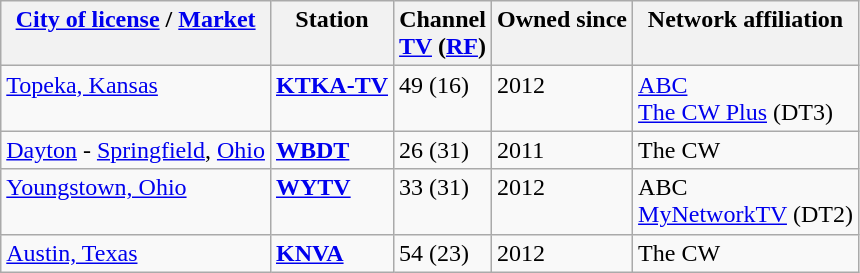<table class="wikitable">
<tr style="vertical-align: top; text-align: left;">
<th><a href='#'>City of license</a> / <a href='#'>Market</a></th>
<th>Station</th>
<th>Channel<br><a href='#'>TV</a> (<a href='#'>RF</a>)</th>
<th>Owned since</th>
<th>Network affiliation</th>
</tr>
<tr style="vertical-align: top; text-align: left;">
<td><a href='#'>Topeka, Kansas</a></td>
<td><strong><a href='#'>KTKA-TV</a></strong></td>
<td>49 (16)</td>
<td>2012</td>
<td><a href='#'>ABC</a><br><a href='#'>The CW Plus</a> (DT3)</td>
</tr>
<tr style="vertical-align: top; text-align: left;">
<td><a href='#'>Dayton</a> - <a href='#'>Springfield</a>, <a href='#'>Ohio</a></td>
<td><strong><a href='#'>WBDT</a></strong></td>
<td>26 (31)</td>
<td>2011</td>
<td>The CW</td>
</tr>
<tr style="vertical-align: top; text-align: left;">
<td><a href='#'>Youngstown, Ohio</a></td>
<td><strong><a href='#'>WYTV</a></strong></td>
<td>33 (31)</td>
<td>2012</td>
<td>ABC<br><a href='#'>MyNetworkTV</a> (DT2)</td>
</tr>
<tr style="vertical-align: top; text-align: left;">
<td><a href='#'>Austin, Texas</a></td>
<td><strong><a href='#'>KNVA</a></strong></td>
<td>54 (23)</td>
<td>2012</td>
<td>The CW</td>
</tr>
</table>
